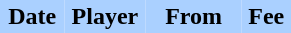<table border="0" cellspacing="0" cellpadding="2">
<tr bgcolor=AAD0FF>
<th width=20%>Date</th>
<th width=25%>Player</th>
<th width=30%>From</th>
<th width=15%>Fee</th>
</tr>
<tr>
<td></td>
<td></td>
<td></td>
</tr>
</table>
